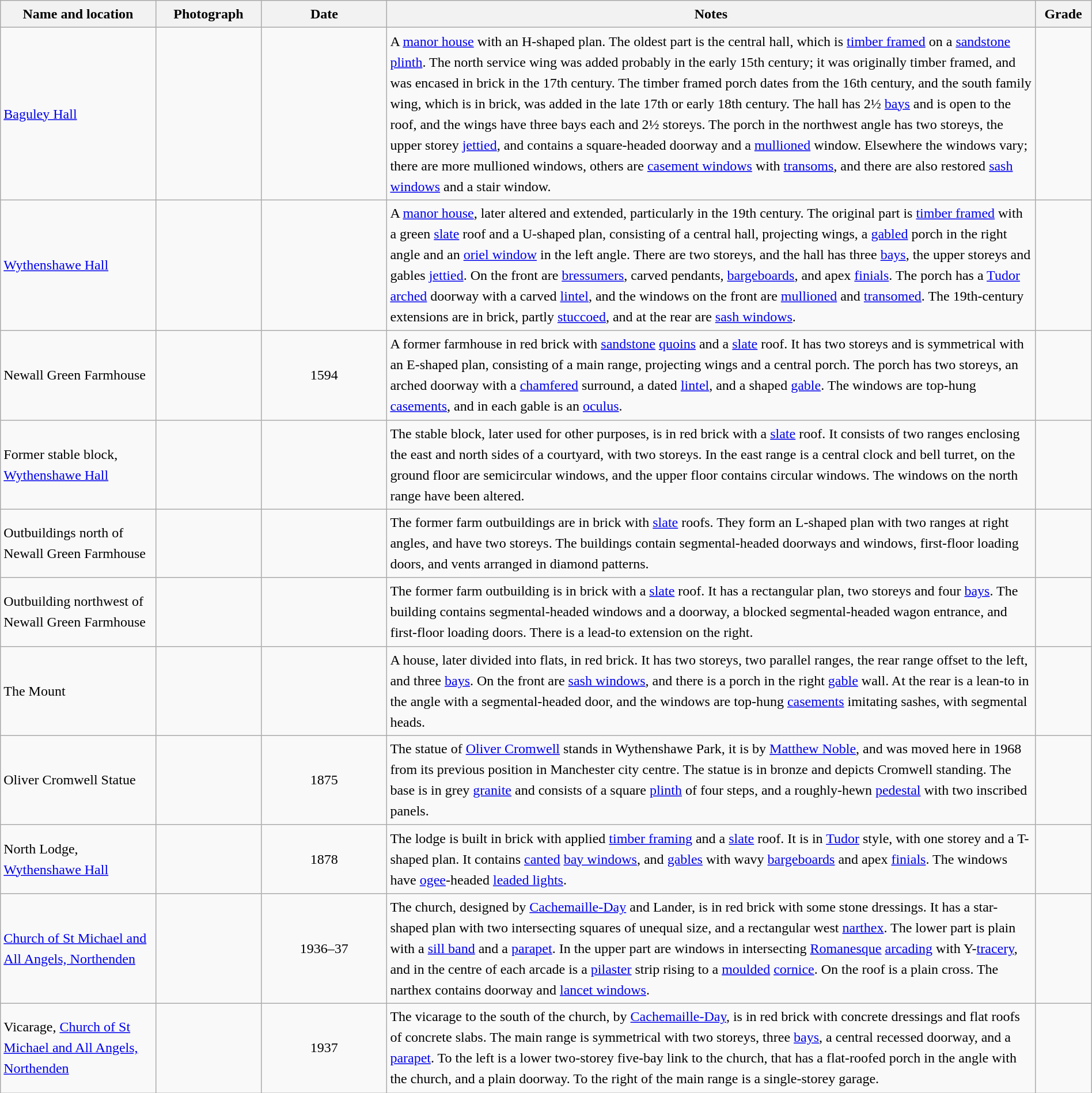<table class="wikitable sortable plainrowheaders" style="width:100%; border:0; text-align:left; line-height:150%;">
<tr>
<th scope="col" style="width:150px">Name and location</th>
<th scope="col" style="width:100px" class="unsortable">Photograph</th>
<th scope="col" style="width:120px">Date</th>
<th scope="col" style="width:650px" class="unsortable">Notes</th>
<th scope="col" style="width:50px">Grade</th>
</tr>
<tr>
<td><a href='#'>Baguley Hall</a><br><small></small></td>
<td></td>
<td align="center"></td>
<td>A <a href='#'>manor house</a> with an H-shaped plan. The oldest part is the central hall, which is <a href='#'>timber framed</a> on a <a href='#'>sandstone</a> <a href='#'>plinth</a>. The north service wing was added probably in the early 15th century; it was originally timber framed, and was encased in brick in the 17th century. The timber framed porch dates from the 16th century, and the south family wing, which is in brick, was added in the late 17th or early 18th century. The hall has 2½ <a href='#'>bays</a> and is open to the roof, and the wings have three bays each and 2½ storeys. The porch in the northwest angle has two storeys, the upper storey <a href='#'>jettied</a>, and contains a square-headed doorway and a <a href='#'>mullioned</a> window. Elsewhere the windows vary; there are more mullioned windows, others are <a href='#'>casement windows</a> with <a href='#'>transoms</a>, and there are also restored <a href='#'>sash windows</a> and a stair window.</td>
<td align="center" ></td>
</tr>
<tr>
<td><a href='#'>Wythenshawe Hall</a><br><small></small></td>
<td></td>
<td align="center"></td>
<td>A <a href='#'>manor house</a>, later altered and extended, particularly in the 19th century. The original part is <a href='#'>timber framed</a> with a green <a href='#'>slate</a> roof and a U-shaped plan, consisting of a central hall, projecting wings, a <a href='#'>gabled</a> porch in the right angle and an <a href='#'>oriel window</a> in the left angle. There are two storeys, and the hall has three <a href='#'>bays</a>, the upper storeys and gables <a href='#'>jettied</a>. On the front are <a href='#'>bressumers</a>, carved pendants, <a href='#'>bargeboards</a>, and apex <a href='#'>finials</a>. The porch has a <a href='#'>Tudor arched</a> doorway with a carved <a href='#'>lintel</a>, and the windows on the front are <a href='#'>mullioned</a> and <a href='#'>transomed</a>. The 19th-century extensions are in brick, partly <a href='#'>stuccoed</a>, and at the rear are <a href='#'>sash windows</a>.</td>
<td align="center" ></td>
</tr>
<tr>
<td>Newall Green Farmhouse<br><small></small></td>
<td></td>
<td align="center">1594</td>
<td>A former farmhouse in red brick with <a href='#'>sandstone</a> <a href='#'>quoins</a> and a <a href='#'>slate</a> roof. It has two storeys and is symmetrical with an E-shaped plan, consisting of a main range, projecting wings and a central porch. The porch has two storeys, an arched doorway with a <a href='#'>chamfered</a> surround, a dated <a href='#'>lintel</a>, and a shaped <a href='#'>gable</a>. The windows are top-hung <a href='#'>casements</a>, and in each gable is an <a href='#'>oculus</a>.</td>
<td align="center" ></td>
</tr>
<tr>
<td>Former stable block,<br><a href='#'>Wythenshawe Hall</a><br><small></small></td>
<td></td>
<td align="center"></td>
<td>The stable block, later used for other purposes, is in red brick with a <a href='#'>slate</a> roof. It consists of two ranges enclosing the east and north sides of a courtyard, with two storeys. In the east range is a central clock and bell turret, on the ground floor are semicircular windows, and the upper floor contains circular windows. The windows on the north range have been altered.</td>
<td align="center" ></td>
</tr>
<tr>
<td>Outbuildings north of Newall Green Farmhouse<br><small></small></td>
<td></td>
<td align="center"></td>
<td>The former farm outbuildings are in brick with <a href='#'>slate</a> roofs. They form an L-shaped plan with two ranges at right angles, and have two storeys. The buildings contain segmental-headed doorways and windows, first-floor loading doors, and vents arranged in diamond patterns.</td>
<td align="center" ></td>
</tr>
<tr>
<td>Outbuilding northwest of Newall Green Farmhouse<br><small></small></td>
<td></td>
<td align="center"></td>
<td>The former farm outbuilding is in brick with a <a href='#'>slate</a> roof. It has a rectangular plan, two storeys and four <a href='#'>bays</a>. The building contains segmental-headed windows and a doorway, a blocked segmental-headed wagon entrance, and first-floor loading doors. There is a lead-to extension on the right.</td>
<td align="center" ></td>
</tr>
<tr>
<td>The Mount<br><small></small></td>
<td></td>
<td align="center"></td>
<td>A house, later divided into flats, in red brick. It has two storeys, two parallel ranges, the rear range offset to the left, and three <a href='#'>bays</a>. On the front are <a href='#'>sash windows</a>, and there is a porch in the right <a href='#'>gable</a> wall. At the rear is a lean-to in the angle with a segmental-headed door, and the windows are top-hung <a href='#'>casements</a> imitating sashes, with segmental heads.</td>
<td align="center" ></td>
</tr>
<tr>
<td>Oliver Cromwell Statue<br><small></small></td>
<td></td>
<td align="center">1875</td>
<td>The statue of <a href='#'>Oliver Cromwell</a> stands in Wythenshawe Park, it is by <a href='#'>Matthew Noble</a>, and was moved here in 1968 from its previous position in Manchester city centre. The statue is in bronze and depicts Cromwell standing. The base is in grey <a href='#'>granite</a> and consists of a square <a href='#'>plinth</a> of four steps, and a roughly-hewn <a href='#'>pedestal</a> with two inscribed panels.</td>
<td align="center" ></td>
</tr>
<tr>
<td>North Lodge, <a href='#'>Wythenshawe Hall</a><br><small></small></td>
<td></td>
<td align="center">1878</td>
<td>The lodge is built in brick with applied <a href='#'>timber framing</a> and a <a href='#'>slate</a> roof. It is in <a href='#'>Tudor</a> style, with one storey and a T-shaped plan. It contains <a href='#'>canted</a> <a href='#'>bay windows</a>, and <a href='#'>gables</a> with wavy <a href='#'>bargeboards</a> and apex <a href='#'>finials</a>. The windows have <a href='#'>ogee</a>-headed <a href='#'>leaded lights</a>.</td>
<td align="center" ></td>
</tr>
<tr>
<td><a href='#'>Church of St Michael and All Angels, Northenden</a><br><small></small></td>
<td></td>
<td align="center">1936–37</td>
<td>The church, designed by <a href='#'>Cachemaille-Day</a> and Lander, is in red brick with some stone dressings. It has a star-shaped plan with two intersecting squares of unequal size, and a rectangular west <a href='#'>narthex</a>. The lower part is plain with a <a href='#'>sill band</a> and a <a href='#'>parapet</a>. In the upper part are windows in intersecting <a href='#'>Romanesque</a> <a href='#'>arcading</a> with Y-<a href='#'>tracery</a>, and in the centre of each arcade is a <a href='#'>pilaster</a> strip rising to a <a href='#'>moulded</a> <a href='#'>cornice</a>. On the roof is a plain cross. The narthex contains doorway and <a href='#'>lancet windows</a>.</td>
<td align="center" ></td>
</tr>
<tr>
<td>Vicarage, <a href='#'>Church of St Michael and All Angels, Northenden</a><br><small></small></td>
<td></td>
<td align="center">1937</td>
<td>The vicarage to the south of the church, by <a href='#'>Cachemaille-Day</a>, is in red brick with concrete dressings and flat roofs of concrete slabs. The main range is symmetrical with two storeys, three <a href='#'>bays</a>, a central recessed doorway, and a <a href='#'>parapet</a>. To the left is a lower two-storey five-bay link to the church, that has a flat-roofed porch in the angle with the church, and a plain doorway. To the right of the main range is a single-storey garage.</td>
<td align="center" ></td>
</tr>
<tr>
</tr>
</table>
